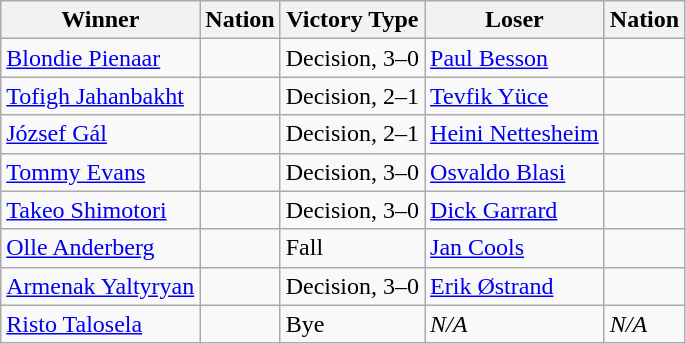<table class="wikitable sortable" style="text-align:left;">
<tr>
<th>Winner</th>
<th>Nation</th>
<th>Victory Type</th>
<th>Loser</th>
<th>Nation</th>
</tr>
<tr>
<td><a href='#'>Blondie Pienaar</a></td>
<td></td>
<td>Decision, 3–0</td>
<td><a href='#'>Paul Besson</a></td>
<td></td>
</tr>
<tr>
<td><a href='#'>Tofigh Jahanbakht</a></td>
<td></td>
<td>Decision, 2–1</td>
<td><a href='#'>Tevfik Yüce</a></td>
<td></td>
</tr>
<tr>
<td><a href='#'>József Gál</a></td>
<td></td>
<td>Decision, 2–1</td>
<td><a href='#'>Heini Nettesheim</a></td>
<td></td>
</tr>
<tr>
<td><a href='#'>Tommy Evans</a></td>
<td></td>
<td>Decision, 3–0</td>
<td><a href='#'>Osvaldo Blasi</a></td>
<td></td>
</tr>
<tr>
<td><a href='#'>Takeo Shimotori</a></td>
<td></td>
<td>Decision, 3–0</td>
<td><a href='#'>Dick Garrard</a></td>
<td></td>
</tr>
<tr>
<td><a href='#'>Olle Anderberg</a></td>
<td></td>
<td>Fall</td>
<td><a href='#'>Jan Cools</a></td>
<td></td>
</tr>
<tr>
<td><a href='#'>Armenak Yaltyryan</a></td>
<td></td>
<td>Decision, 3–0</td>
<td><a href='#'>Erik Østrand</a></td>
<td></td>
</tr>
<tr>
<td><a href='#'>Risto Talosela</a></td>
<td></td>
<td>Bye</td>
<td><em>N/A</em></td>
<td><em>N/A</em></td>
</tr>
</table>
